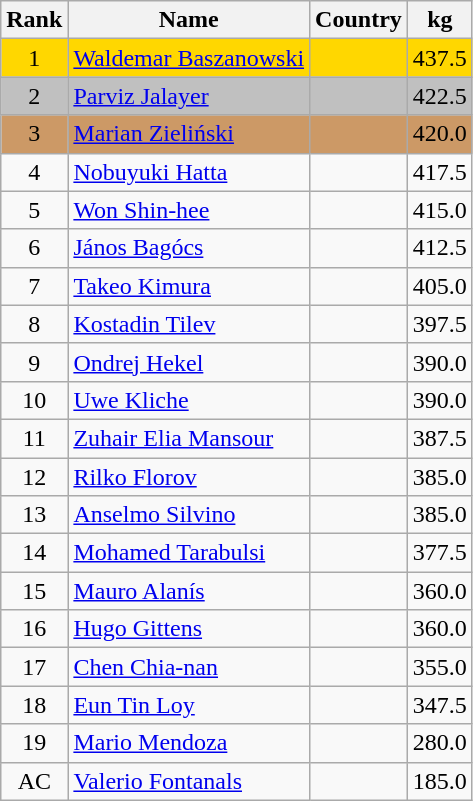<table class="wikitable sortable" style="text-align:center">
<tr>
<th>Rank</th>
<th>Name</th>
<th>Country</th>
<th>kg</th>
</tr>
<tr bgcolor=gold>
<td>1</td>
<td align="left"><a href='#'>Waldemar Baszanowski</a></td>
<td align="left"></td>
<td>437.5</td>
</tr>
<tr bgcolor=silver>
<td>2</td>
<td align="left"><a href='#'>Parviz Jalayer</a></td>
<td align="left"></td>
<td>422.5</td>
</tr>
<tr bgcolor=#CC9966>
<td>3</td>
<td align="left"><a href='#'>Marian Zieliński</a></td>
<td align="left"></td>
<td>420.0</td>
</tr>
<tr>
<td>4</td>
<td align="left"><a href='#'>Nobuyuki Hatta</a></td>
<td align="left"></td>
<td>417.5</td>
</tr>
<tr>
<td>5</td>
<td align="left"><a href='#'>Won Shin-hee</a></td>
<td align="left"></td>
<td>415.0</td>
</tr>
<tr>
<td>6</td>
<td align="left"><a href='#'>János Bagócs</a></td>
<td align="left"></td>
<td>412.5</td>
</tr>
<tr>
<td>7</td>
<td align="left"><a href='#'>Takeo Kimura</a></td>
<td align="left"></td>
<td>405.0</td>
</tr>
<tr>
<td>8</td>
<td align="left"><a href='#'>Kostadin Tilev</a></td>
<td align="left"></td>
<td>397.5</td>
</tr>
<tr>
<td>9</td>
<td align="left"><a href='#'>Ondrej Hekel</a></td>
<td align="left"></td>
<td>390.0</td>
</tr>
<tr>
<td>10</td>
<td align="left"><a href='#'>Uwe Kliche</a></td>
<td align="left"></td>
<td>390.0</td>
</tr>
<tr>
<td>11</td>
<td align="left"><a href='#'>Zuhair Elia Mansour</a></td>
<td align="left"></td>
<td>387.5</td>
</tr>
<tr>
<td>12</td>
<td align="left"><a href='#'>Rilko Florov</a></td>
<td align="left"></td>
<td>385.0</td>
</tr>
<tr>
<td>13</td>
<td align="left"><a href='#'>Anselmo Silvino</a></td>
<td align="left"></td>
<td>385.0</td>
</tr>
<tr>
<td>14</td>
<td align="left"><a href='#'>Mohamed Tarabulsi</a></td>
<td align="left"></td>
<td>377.5</td>
</tr>
<tr>
<td>15</td>
<td align="left"><a href='#'>Mauro Alanís</a></td>
<td align="left"></td>
<td>360.0</td>
</tr>
<tr>
<td>16</td>
<td align="left"><a href='#'>Hugo Gittens</a></td>
<td align="left"></td>
<td>360.0</td>
</tr>
<tr>
<td>17</td>
<td align="left"><a href='#'>Chen Chia-nan</a></td>
<td align="left"></td>
<td>355.0</td>
</tr>
<tr>
<td>18</td>
<td align="left"><a href='#'>Eun Tin Loy</a></td>
<td align="left"></td>
<td>347.5</td>
</tr>
<tr>
<td>19</td>
<td align="left"><a href='#'>Mario Mendoza</a></td>
<td align="left"></td>
<td>280.0</td>
</tr>
<tr>
<td>AC</td>
<td align="left"><a href='#'>Valerio Fontanals</a></td>
<td align="left"></td>
<td>185.0</td>
</tr>
</table>
